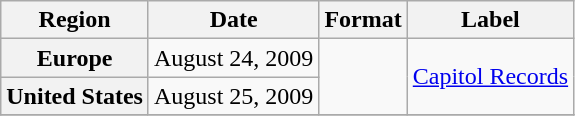<table class="wikitable plainrowheaders">
<tr>
<th scope="col">Region</th>
<th scope="col">Date</th>
<th scope="col">Format</th>
<th scope="col">Label</th>
</tr>
<tr>
<th scope="row">Europe</th>
<td>August 24, 2009</td>
<td rowspan="2"></td>
<td rowspan="2"><a href='#'>Capitol Records</a></td>
</tr>
<tr>
<th scope="row">United States</th>
<td>August 25, 2009</td>
</tr>
<tr>
</tr>
</table>
